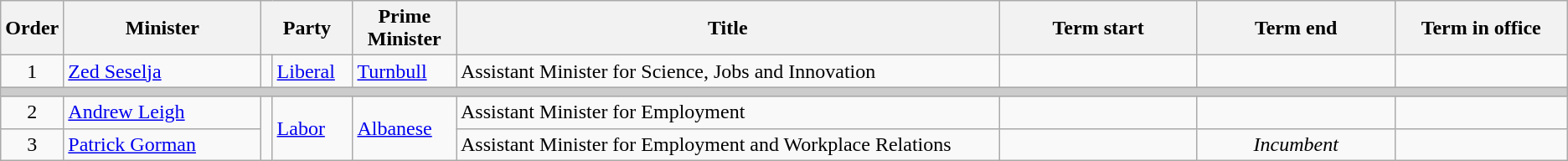<table class="wikitable">
<tr>
<th width=5>Order</th>
<th width=150>Minister</th>
<th width=75 colspan="2">Party</th>
<th width=75>Prime Minister</th>
<th width=425>Title</th>
<th width=150>Term start</th>
<th width=150>Term end</th>
<th width=130>Term in office</th>
</tr>
<tr>
<td align=center>1</td>
<td><a href='#'>Zed Seselja</a></td>
<td></td>
<td><a href='#'>Liberal</a></td>
<td><a href='#'>Turnbull</a></td>
<td>Assistant Minister for Science, Jobs and Innovation</td>
<td align=center></td>
<td align=center></td>
<td align=right></td>
</tr>
<tr>
<th colspan=9 style="background: #cccccc;"></th>
</tr>
<tr>
<td align=center>2</td>
<td><a href='#'>Andrew Leigh</a></td>
<td rowspan=2 ></td>
<td rowspan=2><a href='#'>Labor</a></td>
<td rowspan=2><a href='#'>Albanese</a></td>
<td>Assistant Minister for Employment</td>
<td align=center></td>
<td align=center></td>
<td align=right></td>
</tr>
<tr>
<td align=center>3</td>
<td><a href='#'>Patrick Gorman</a></td>
<td>Assistant Minister for Employment and Workplace Relations</td>
<td align=center></td>
<td align=center><em>Incumbent</em></td>
<td align=right></td>
</tr>
</table>
